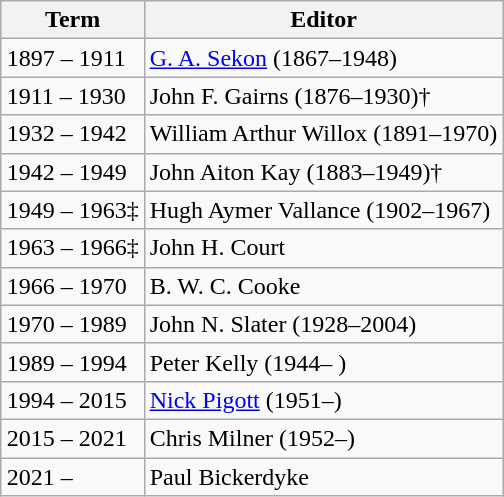<table class="wikitable" style="margin:1em auto;">
<tr>
<th>Term</th>
<th>Editor</th>
</tr>
<tr>
<td>1897 – 1911</td>
<td><a href='#'>G. A. Sekon</a> (1867–1948)</td>
</tr>
<tr>
<td>1911 – 1930</td>
<td>John F. Gairns (1876–1930)†</td>
</tr>
<tr>
<td>1932 – 1942</td>
<td>William Arthur Willox (1891–1970)</td>
</tr>
<tr>
<td>1942 – 1949</td>
<td>John Aiton Kay (1883–1949)†</td>
</tr>
<tr>
<td>1949 – 1963‡</td>
<td>Hugh Aymer Vallance (1902–1967)</td>
</tr>
<tr>
<td>1963 – 1966‡</td>
<td>John H. Court</td>
</tr>
<tr>
<td>1966 – 1970</td>
<td>B. W. C. Cooke</td>
</tr>
<tr>
<td>1970 – 1989</td>
<td>John N. Slater (1928–2004)</td>
</tr>
<tr>
<td>1989 – 1994</td>
<td>Peter Kelly (1944– )</td>
</tr>
<tr>
<td>1994 – 2015</td>
<td><a href='#'>Nick Pigott</a> (1951–)</td>
</tr>
<tr>
<td>2015 – 2021</td>
<td>Chris Milner (1952–)</td>
</tr>
<tr>
<td>2021 –</td>
<td>Paul Bickerdyke</td>
</tr>
</table>
